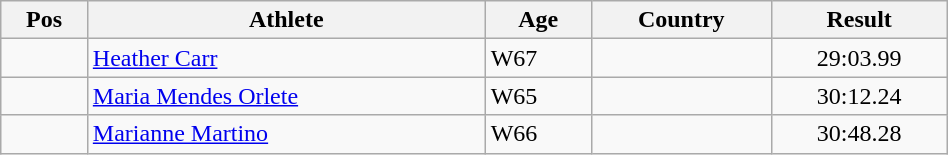<table class="wikitable"  style="text-align:center; width:50%;">
<tr>
<th>Pos</th>
<th>Athlete</th>
<th>Age</th>
<th>Country</th>
<th>Result</th>
</tr>
<tr>
<td align=center></td>
<td align=left><a href='#'>Heather Carr</a></td>
<td align=left>W67</td>
<td align=left></td>
<td>29:03.99</td>
</tr>
<tr>
<td align=center></td>
<td align=left><a href='#'>Maria Mendes Orlete</a></td>
<td align=left>W65</td>
<td align=left></td>
<td>30:12.24</td>
</tr>
<tr>
<td align=center></td>
<td align=left><a href='#'>Marianne Martino</a></td>
<td align=left>W66</td>
<td align=left></td>
<td>30:48.28</td>
</tr>
</table>
